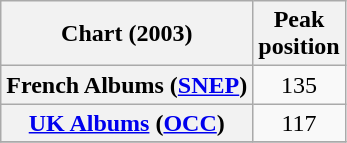<table class="wikitable sortable plainrowheaders" style="text-align:center">
<tr>
<th scope="col">Chart (2003)</th>
<th scope="col">Peak<br>position</th>
</tr>
<tr>
<th scope="row">French Albums (<a href='#'>SNEP</a>)</th>
<td>135</td>
</tr>
<tr>
<th scope="row"><a href='#'>UK Albums</a> (<a href='#'>OCC</a>)</th>
<td align="center">117</td>
</tr>
<tr>
</tr>
</table>
